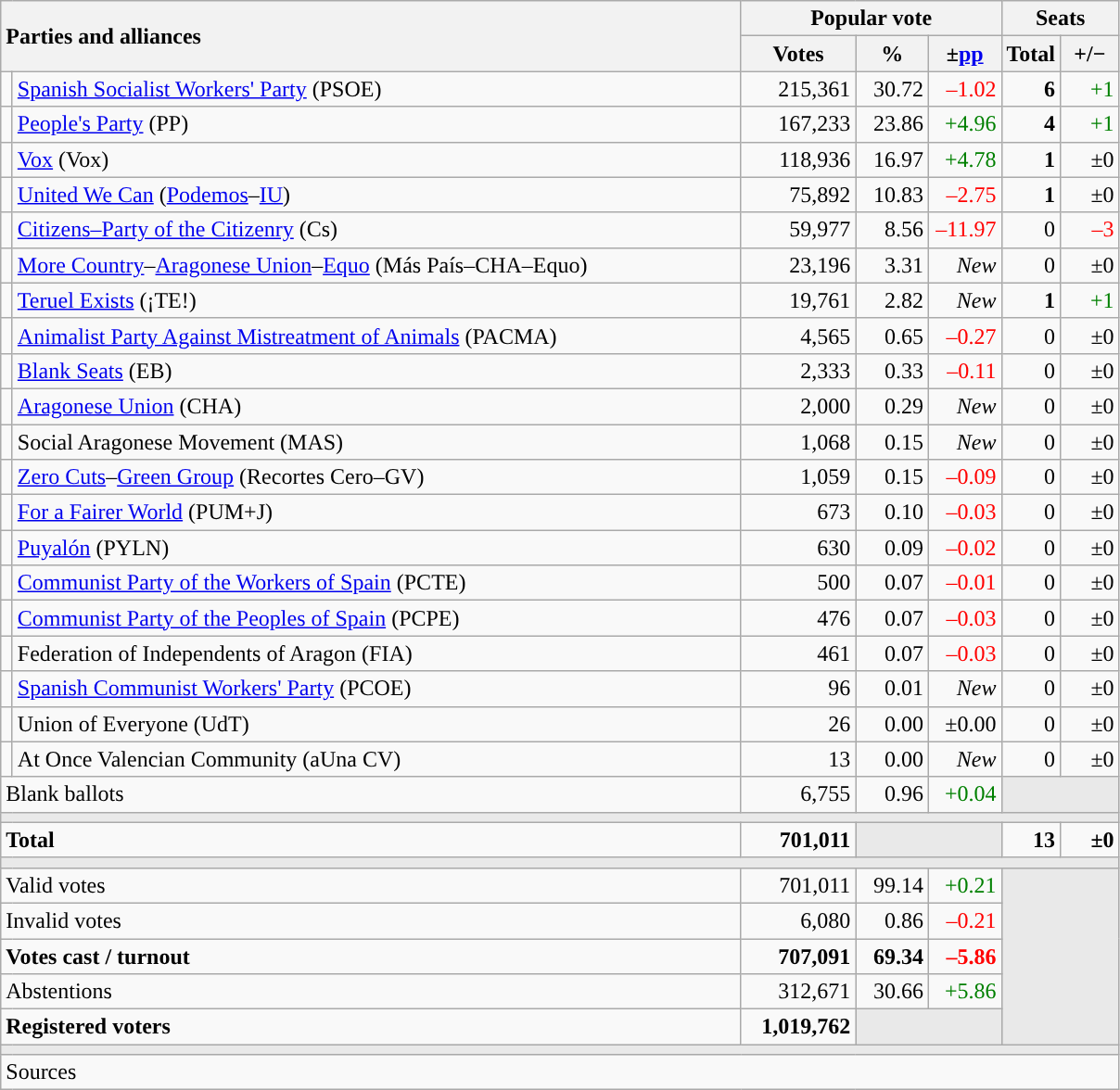<table class="wikitable" style="text-align:right;">
<tr>
<th style="text-align:left;" rowspan="2" colspan="2" width="525">Parties and alliances</th>
<th colspan="3">Popular vote</th>
<th colspan="2">Seats</th>
</tr>
<tr>
<th width="75">Votes</th>
<th width="45">%</th>
<th width="45">±<a href='#'>pp</a></th>
<th width="35">Total</th>
<th width="35">+/−</th>
</tr>
<tr>
<td width="1" style="color:inherit;background:"></td>
<td align="left"><a href='#'>Spanish Socialist Workers' Party</a> (PSOE)</td>
<td>215,361</td>
<td>30.72</td>
<td style="color:red;">–1.02</td>
<td><strong>6</strong></td>
<td style="color:green;">+1</td>
</tr>
<tr>
<td style="color:inherit;background:"></td>
<td align="left"><a href='#'>People's Party</a> (PP)</td>
<td>167,233</td>
<td>23.86</td>
<td style="color:green;">+4.96</td>
<td><strong>4</strong></td>
<td style="color:green;">+1</td>
</tr>
<tr>
<td style="color:inherit;background:"></td>
<td align="left"><a href='#'>Vox</a> (Vox)</td>
<td>118,936</td>
<td>16.97</td>
<td style="color:green;">+4.78</td>
<td><strong>1</strong></td>
<td>±0</td>
</tr>
<tr>
<td style="color:inherit;background:"></td>
<td align="left"><a href='#'>United We Can</a> (<a href='#'>Podemos</a>–<a href='#'>IU</a>)</td>
<td>75,892</td>
<td>10.83</td>
<td style="color:red;">–2.75</td>
<td><strong>1</strong></td>
<td>±0</td>
</tr>
<tr>
<td style="color:inherit;background:"></td>
<td align="left"><a href='#'>Citizens–Party of the Citizenry</a> (Cs)</td>
<td>59,977</td>
<td>8.56</td>
<td style="color:red;">–11.97</td>
<td>0</td>
<td style="color:red;">–3</td>
</tr>
<tr>
<td style="color:inherit;background:"></td>
<td align="left"><a href='#'>More Country</a>–<a href='#'>Aragonese Union</a>–<a href='#'>Equo</a> (Más País–CHA–Equo)</td>
<td>23,196</td>
<td>3.31</td>
<td><em>New</em></td>
<td>0</td>
<td>±0</td>
</tr>
<tr>
<td style="color:inherit;background:"></td>
<td align="left"><a href='#'>Teruel Exists</a> (¡TE!)</td>
<td>19,761</td>
<td>2.82</td>
<td><em>New</em></td>
<td><strong>1</strong></td>
<td style="color:green;">+1</td>
</tr>
<tr>
<td style="color:inherit;background:"></td>
<td align="left"><a href='#'>Animalist Party Against Mistreatment of Animals</a> (PACMA)</td>
<td>4,565</td>
<td>0.65</td>
<td style="color:red;">–0.27</td>
<td>0</td>
<td>±0</td>
</tr>
<tr>
<td style="color:inherit;background:"></td>
<td align="left"><a href='#'>Blank Seats</a> (EB)</td>
<td>2,333</td>
<td>0.33</td>
<td style="color:red;">–0.11</td>
<td>0</td>
<td>±0</td>
</tr>
<tr>
<td style="color:inherit;background:"></td>
<td align="left"><a href='#'>Aragonese Union</a> (CHA)</td>
<td>2,000</td>
<td>0.29</td>
<td><em>New</em></td>
<td>0</td>
<td>±0</td>
</tr>
<tr>
<td style="color:inherit;background:"></td>
<td align="left">Social Aragonese Movement (MAS)</td>
<td>1,068</td>
<td>0.15</td>
<td><em>New</em></td>
<td>0</td>
<td>±0</td>
</tr>
<tr>
<td style="color:inherit;background:"></td>
<td align="left"><a href='#'>Zero Cuts</a>–<a href='#'>Green Group</a> (Recortes Cero–GV)</td>
<td>1,059</td>
<td>0.15</td>
<td style="color:red;">–0.09</td>
<td>0</td>
<td>±0</td>
</tr>
<tr>
<td style="color:inherit;background:"></td>
<td align="left"><a href='#'>For a Fairer World</a> (PUM+J)</td>
<td>673</td>
<td>0.10</td>
<td style="color:red;">–0.03</td>
<td>0</td>
<td>±0</td>
</tr>
<tr>
<td style="color:inherit;background:"></td>
<td align="left"><a href='#'>Puyalón</a> (PYLN)</td>
<td>630</td>
<td>0.09</td>
<td style="color:red;">–0.02</td>
<td>0</td>
<td>±0</td>
</tr>
<tr>
<td style="color:inherit;background:"></td>
<td align="left"><a href='#'>Communist Party of the Workers of Spain</a> (PCTE)</td>
<td>500</td>
<td>0.07</td>
<td style="color:red;">–0.01</td>
<td>0</td>
<td>±0</td>
</tr>
<tr>
<td style="color:inherit;background:"></td>
<td align="left"><a href='#'>Communist Party of the Peoples of Spain</a> (PCPE)</td>
<td>476</td>
<td>0.07</td>
<td style="color:red;">–0.03</td>
<td>0</td>
<td>±0</td>
</tr>
<tr>
<td style="color:inherit;background:"></td>
<td align="left">Federation of Independents of Aragon (FIA)</td>
<td>461</td>
<td>0.07</td>
<td style="color:red;">–0.03</td>
<td>0</td>
<td>±0</td>
</tr>
<tr>
<td style="color:inherit;background:"></td>
<td align="left"><a href='#'>Spanish Communist Workers' Party</a> (PCOE)</td>
<td>96</td>
<td>0.01</td>
<td><em>New</em></td>
<td>0</td>
<td>±0</td>
</tr>
<tr>
<td style="color:inherit;background:"></td>
<td align="left">Union of Everyone (UdT)</td>
<td>26</td>
<td>0.00</td>
<td>±0.00</td>
<td>0</td>
<td>±0</td>
</tr>
<tr>
<td style="color:inherit;background:"></td>
<td align="left">At Once Valencian Community (aUna CV)</td>
<td>13</td>
<td>0.00</td>
<td><em>New</em></td>
<td>0</td>
<td>±0</td>
</tr>
<tr>
<td align="left" colspan="2">Blank ballots</td>
<td>6,755</td>
<td>0.96</td>
<td style="color:green;">+0.04</td>
<td bgcolor="#E9E9E9" colspan="2"></td>
</tr>
<tr>
<td colspan="7" bgcolor="#E9E9E9"></td>
</tr>
<tr style="font-weight:bold;">
<td align="left" colspan="2">Total</td>
<td>701,011</td>
<td bgcolor="#E9E9E9" colspan="2"></td>
<td>13</td>
<td>±0</td>
</tr>
<tr>
<td colspan="7" bgcolor="#E9E9E9"></td>
</tr>
<tr>
<td align="left" colspan="2">Valid votes</td>
<td>701,011</td>
<td>99.14</td>
<td style="color:green;">+0.21</td>
<td bgcolor="#E9E9E9" colspan="2" rowspan="5"></td>
</tr>
<tr>
<td align="left" colspan="2">Invalid votes</td>
<td>6,080</td>
<td>0.86</td>
<td style="color:red;">–0.21</td>
</tr>
<tr style="font-weight:bold;">
<td align="left" colspan="2">Votes cast / turnout</td>
<td>707,091</td>
<td>69.34</td>
<td style="color:red;">–5.86</td>
</tr>
<tr>
<td align="left" colspan="2">Abstentions</td>
<td>312,671</td>
<td>30.66</td>
<td style="color:green;">+5.86</td>
</tr>
<tr style="font-weight:bold;">
<td align="left" colspan="2">Registered voters</td>
<td>1,019,762</td>
<td bgcolor="#E9E9E9" colspan="2"></td>
</tr>
<tr>
<td colspan="7" bgcolor="#E9E9E9"></td>
</tr>
<tr>
<td align="left" colspan="7">Sources</td>
</tr>
</table>
